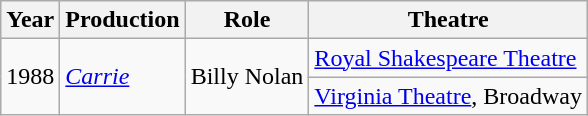<table class="wikitable">
<tr>
<th>Year</th>
<th>Production</th>
<th>Role</th>
<th>Theatre</th>
</tr>
<tr>
<td rowspan=2>1988</td>
<td rowspan=2><em><a href='#'>Carrie</a></em></td>
<td rowspan=2>Billy Nolan</td>
<td><a href='#'>Royal Shakespeare Theatre</a> </td>
</tr>
<tr>
<td><a href='#'>Virginia Theatre</a>, Broadway</td>
</tr>
</table>
